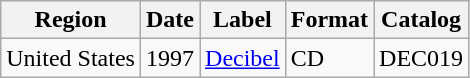<table class="wikitable">
<tr>
<th>Region</th>
<th>Date</th>
<th>Label</th>
<th>Format</th>
<th>Catalog</th>
</tr>
<tr>
<td>United States</td>
<td>1997</td>
<td><a href='#'>Decibel</a></td>
<td>CD</td>
<td>DEC019</td>
</tr>
</table>
